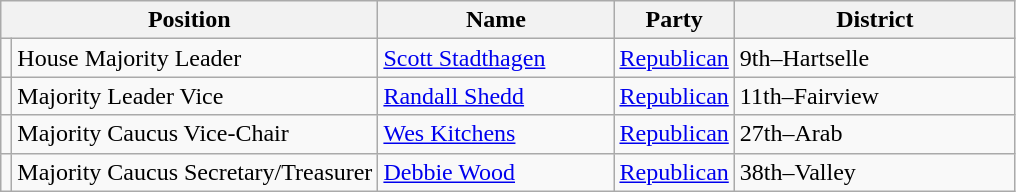<table class="wikitable" style="font-size:100%">
<tr>
<th scope="col" colspan="2" width="220">Position</th>
<th scope="col" width="150">Name</th>
<th scope="col" width="70">Party</th>
<th scope="col" width="180">District</th>
</tr>
<tr>
<td></td>
<td>House Majority Leader</td>
<td><a href='#'>Scott Stadthagen</a></td>
<td><a href='#'>Republican</a></td>
<td>9th–Hartselle</td>
</tr>
<tr>
<td></td>
<td>Majority Leader Vice</td>
<td><a href='#'>Randall Shedd</a></td>
<td><a href='#'>Republican</a></td>
<td>11th–Fairview</td>
</tr>
<tr>
<td></td>
<td>Majority Caucus Vice-Chair</td>
<td><a href='#'>Wes Kitchens</a></td>
<td><a href='#'>Republican</a></td>
<td>27th–Arab</td>
</tr>
<tr>
<td></td>
<td>Majority Caucus Secretary/Treasurer</td>
<td><a href='#'>Debbie Wood</a></td>
<td><a href='#'>Republican</a></td>
<td>38th–Valley</td>
</tr>
</table>
